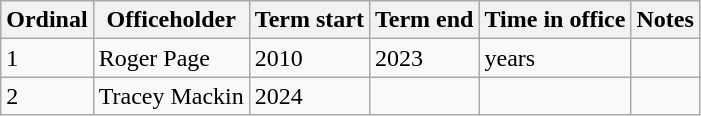<table class="wikitable">
<tr>
<th>Ordinal</th>
<th>Officeholder</th>
<th>Term start</th>
<th>Term end</th>
<th>Time in office</th>
<th>Notes</th>
</tr>
<tr>
<td>1</td>
<td>Roger Page</td>
<td>2010</td>
<td>2023</td>
<td> years</td>
<td></td>
</tr>
<tr>
<td>2</td>
<td>Tracey Mackin</td>
<td>2024</td>
<td></td>
<td></td>
<td></td>
</tr>
</table>
